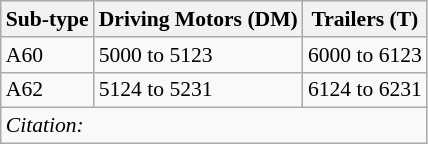<table class="wikitable" style="font-size: 90%;">
<tr>
<th>Sub-type</th>
<th>Driving Motors (DM)</th>
<th>Trailers (T)</th>
</tr>
<tr>
<td>A60</td>
<td>5000 to 5123</td>
<td>6000 to 6123</td>
</tr>
<tr>
<td>A62</td>
<td>5124 to 5231</td>
<td>6124 to 6231</td>
</tr>
<tr>
<td Colspan="3"><em>Citation: </em></td>
</tr>
</table>
